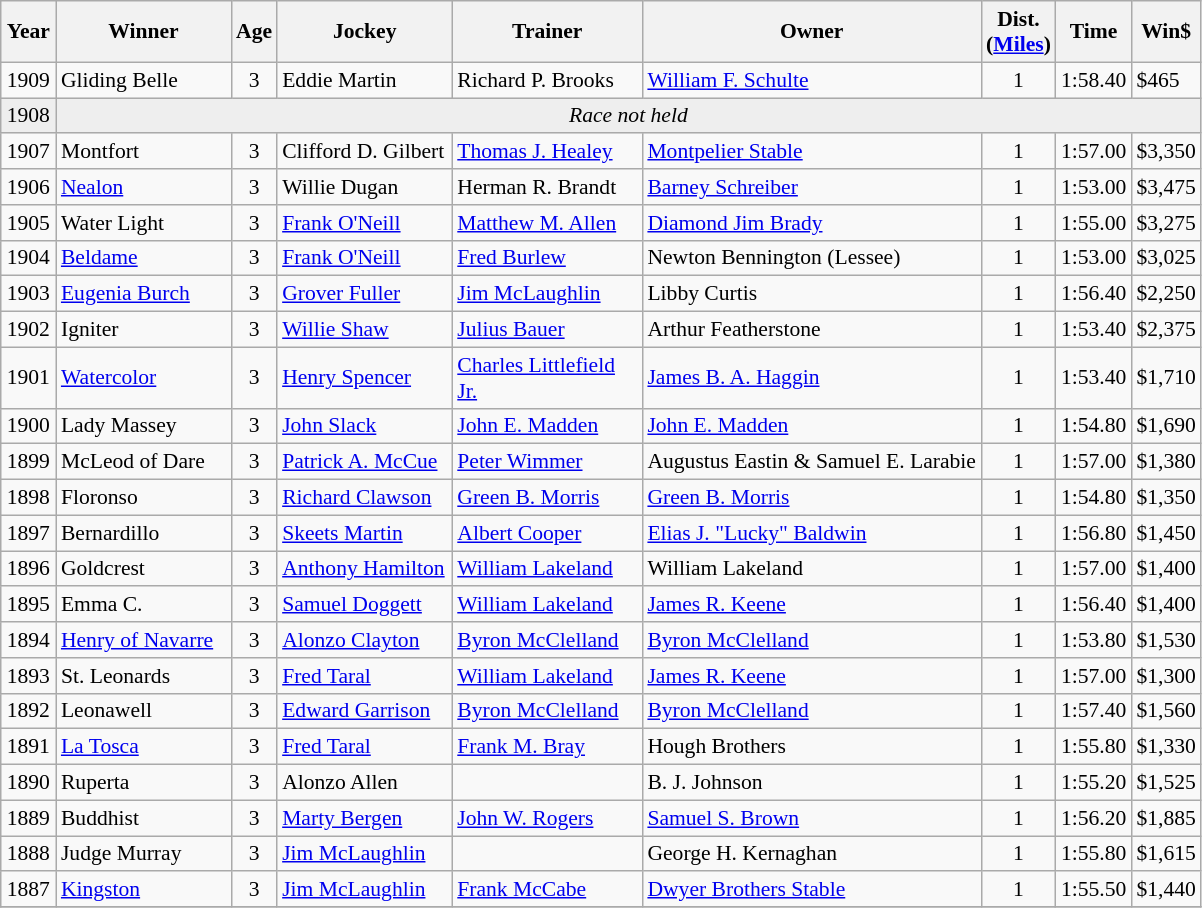<table class="wikitable sortable" style="font-size:90%">
<tr>
<th style="width:30px">Year<br></th>
<th style="width:110px">Winner<br></th>
<th style="width:20px">Age<br></th>
<th style="width:110px">Jockey<br></th>
<th style="width:120px">Trainer<br></th>
<th>Owner<br></th>
<th style="width:25px">Dist.<br> <span>(<a href='#'>Miles</a>)</span></th>
<th style="width:25px">Time<br></th>
<th style="width:25px">Win$<br></th>
</tr>
<tr>
<td align=center>1909</td>
<td>Gliding Belle</td>
<td align=center>3</td>
<td>Eddie Martin</td>
<td>Richard P. Brooks</td>
<td><a href='#'>William F. Schulte</a></td>
<td align=center>1<span></span></td>
<td>1:58.40</td>
<td>$465</td>
</tr>
<tr bgcolor="#eeeeee">
<td align=center>1908</td>
<td align=center  colspan=9><em>Race not held</em></td>
</tr>
<tr>
<td align=center>1907</td>
<td>Montfort</td>
<td align=center>3</td>
<td>Clifford D. Gilbert</td>
<td><a href='#'>Thomas J. Healey</a></td>
<td><a href='#'>Montpelier Stable</a></td>
<td align=center>1<span></span></td>
<td>1:57.00</td>
<td>$3,350</td>
</tr>
<tr>
<td align=center>1906</td>
<td><a href='#'>Nealon</a></td>
<td align=center>3</td>
<td>Willie Dugan</td>
<td>Herman R. Brandt</td>
<td><a href='#'>Barney Schreiber</a></td>
<td align=center>1<span></span></td>
<td>1:53.00</td>
<td>$3,475</td>
</tr>
<tr>
<td align=center>1905</td>
<td>Water Light</td>
<td align=center>3</td>
<td><a href='#'>Frank O'Neill</a></td>
<td><a href='#'>Matthew M. Allen</a></td>
<td><a href='#'>Diamond Jim Brady</a></td>
<td align=center>1<span></span></td>
<td>1:55.00</td>
<td>$3,275</td>
</tr>
<tr>
<td align=center>1904</td>
<td><a href='#'>Beldame</a></td>
<td align=center>3</td>
<td><a href='#'>Frank O'Neill</a></td>
<td><a href='#'>Fred Burlew</a></td>
<td>Newton Bennington (Lessee)</td>
<td align=center>1<span></span></td>
<td>1:53.00</td>
<td>$3,025</td>
</tr>
<tr>
<td align=center>1903</td>
<td><a href='#'>Eugenia Burch</a></td>
<td align=center>3</td>
<td><a href='#'>Grover Fuller</a></td>
<td><a href='#'>Jim McLaughlin</a></td>
<td>Libby Curtis</td>
<td align=center>1<span></span></td>
<td>1:56.40</td>
<td>$2,250</td>
</tr>
<tr>
<td align=center>1902</td>
<td>Igniter</td>
<td align=center>3</td>
<td><a href='#'>Willie Shaw</a></td>
<td><a href='#'>Julius Bauer</a></td>
<td>Arthur Featherstone</td>
<td align=center>1<span></span></td>
<td>1:53.40</td>
<td>$2,375</td>
</tr>
<tr>
<td align=center>1901</td>
<td><a href='#'>Watercolor</a></td>
<td align=center>3</td>
<td><a href='#'>Henry Spencer</a></td>
<td><a href='#'>Charles Littlefield Jr.</a></td>
<td><a href='#'>James B. A. Haggin</a></td>
<td align=center>1<span></span></td>
<td>1:53.40</td>
<td>$1,710</td>
</tr>
<tr>
<td align=center>1900</td>
<td>Lady Massey</td>
<td align=center>3</td>
<td><a href='#'>John Slack</a></td>
<td><a href='#'>John E. Madden</a></td>
<td><a href='#'>John E. Madden</a></td>
<td align=center>1<span></span></td>
<td>1:54.80</td>
<td>$1,690</td>
</tr>
<tr>
<td align=center>1899</td>
<td>McLeod of Dare</td>
<td align=center>3</td>
<td><a href='#'>Patrick A. McCue</a></td>
<td><a href='#'>Peter Wimmer</a></td>
<td>Augustus Eastin & Samuel E. Larabie</td>
<td align=center>1<span></span></td>
<td>1:57.00</td>
<td>$1,380</td>
</tr>
<tr>
<td align=center>1898</td>
<td>Floronso</td>
<td align=center>3</td>
<td><a href='#'>Richard Clawson</a></td>
<td><a href='#'>Green B. Morris</a></td>
<td><a href='#'>Green B. Morris</a></td>
<td align=center>1<span></span></td>
<td>1:54.80</td>
<td>$1,350</td>
</tr>
<tr>
<td align=center>1897</td>
<td>Bernardillo</td>
<td align=center>3</td>
<td><a href='#'>Skeets Martin</a></td>
<td><a href='#'>Albert Cooper</a></td>
<td><a href='#'>Elias J. "Lucky" Baldwin</a></td>
<td align=center>1<span></span></td>
<td>1:56.80</td>
<td>$1,450</td>
</tr>
<tr>
<td align=center>1896</td>
<td>Goldcrest</td>
<td align=center>3</td>
<td><a href='#'>Anthony Hamilton</a></td>
<td><a href='#'>William Lakeland</a></td>
<td>William Lakeland</td>
<td align=center>1<span></span></td>
<td>1:57.00</td>
<td>$1,400</td>
</tr>
<tr>
<td align=center>1895</td>
<td>Emma C.</td>
<td align=center>3</td>
<td><a href='#'>Samuel Doggett</a></td>
<td><a href='#'>William Lakeland</a></td>
<td><a href='#'>James R. Keene</a></td>
<td align=center>1<span></span></td>
<td>1:56.40</td>
<td>$1,400</td>
</tr>
<tr>
<td align=center>1894</td>
<td><a href='#'>Henry of Navarre</a></td>
<td align=center>3</td>
<td><a href='#'>Alonzo Clayton</a></td>
<td><a href='#'>Byron McClelland</a></td>
<td><a href='#'>Byron McClelland</a></td>
<td align=center>1<span></span></td>
<td>1:53.80</td>
<td>$1,530</td>
</tr>
<tr>
<td align=center>1893</td>
<td>St. Leonards</td>
<td align=center>3</td>
<td><a href='#'>Fred Taral</a></td>
<td><a href='#'>William Lakeland</a></td>
<td><a href='#'>James R. Keene</a></td>
<td align=center>1<span></span></td>
<td>1:57.00</td>
<td>$1,300</td>
</tr>
<tr>
<td align=center>1892</td>
<td>Leonawell</td>
<td align=center>3</td>
<td><a href='#'>Edward Garrison</a></td>
<td><a href='#'>Byron McClelland</a></td>
<td><a href='#'>Byron McClelland</a></td>
<td align=center>1<span></span></td>
<td>1:57.40</td>
<td>$1,560</td>
</tr>
<tr>
<td align=center>1891</td>
<td><a href='#'>La Tosca</a></td>
<td align=center>3</td>
<td><a href='#'>Fred Taral</a></td>
<td><a href='#'>Frank M. Bray</a></td>
<td>Hough Brothers</td>
<td align=center>1<span></span></td>
<td>1:55.80</td>
<td>$1,330</td>
</tr>
<tr>
<td align=center>1890</td>
<td>Ruperta</td>
<td align=center>3</td>
<td>Alonzo Allen</td>
<td></td>
<td>B. J. Johnson</td>
<td align=center>1<span></span></td>
<td>1:55.20</td>
<td>$1,525</td>
</tr>
<tr>
<td align=center>1889</td>
<td>Buddhist</td>
<td align=center>3</td>
<td><a href='#'>Marty Bergen</a></td>
<td><a href='#'>John W. Rogers</a></td>
<td><a href='#'>Samuel S. Brown</a></td>
<td align=center>1<span></span></td>
<td>1:56.20</td>
<td>$1,885</td>
</tr>
<tr>
<td align=center>1888</td>
<td>Judge Murray</td>
<td align=center>3</td>
<td><a href='#'>Jim McLaughlin</a></td>
<td></td>
<td>George H. Kernaghan</td>
<td align=center>1<span></span></td>
<td>1:55.80</td>
<td>$1,615</td>
</tr>
<tr>
<td align=center>1887</td>
<td><a href='#'>Kingston</a></td>
<td align=center>3</td>
<td><a href='#'>Jim McLaughlin</a></td>
<td><a href='#'>Frank McCabe</a></td>
<td><a href='#'>Dwyer Brothers Stable</a></td>
<td align=center>1<span></span></td>
<td>1:55.50</td>
<td>$1,440</td>
</tr>
<tr>
</tr>
</table>
